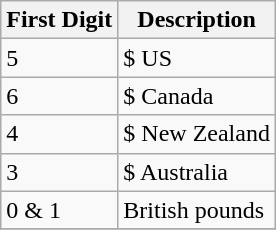<table class="wikitable">
<tr>
<th>First Digit</th>
<th>Description</th>
</tr>
<tr>
<td>5</td>
<td>$ US</td>
</tr>
<tr>
<td>6</td>
<td>$ Canada</td>
</tr>
<tr>
<td>4</td>
<td>$ New Zealand</td>
</tr>
<tr>
<td>3</td>
<td>$ Australia</td>
</tr>
<tr>
<td>0 & 1</td>
<td>British pounds</td>
</tr>
<tr>
</tr>
</table>
